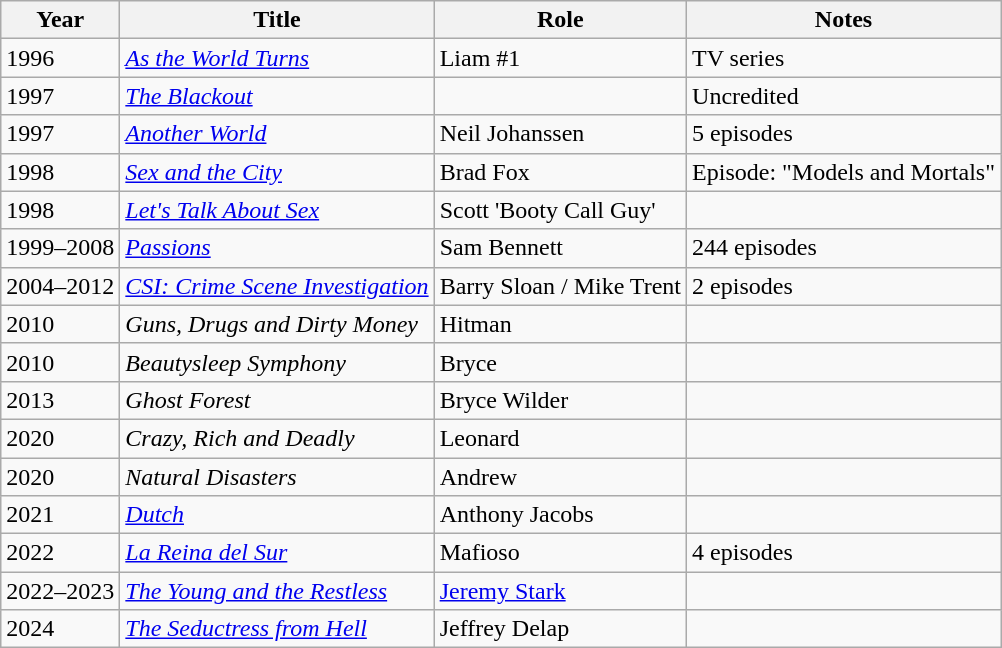<table class="wikitable">
<tr>
<th>Year</th>
<th>Title</th>
<th>Role</th>
<th>Notes</th>
</tr>
<tr>
<td>1996</td>
<td><em><a href='#'>As the World Turns</a></em></td>
<td>Liam #1</td>
<td>TV series</td>
</tr>
<tr>
<td>1997</td>
<td><em><a href='#'>The Blackout</a></em></td>
<td></td>
<td>Uncredited</td>
</tr>
<tr>
<td>1997</td>
<td><em><a href='#'>Another World</a></em></td>
<td>Neil Johanssen</td>
<td>5 episodes</td>
</tr>
<tr>
<td>1998</td>
<td><em><a href='#'>Sex and the City</a></em></td>
<td>Brad Fox</td>
<td>Episode: "Models and Mortals"</td>
</tr>
<tr>
<td>1998</td>
<td><em><a href='#'>Let's Talk About Sex</a></em></td>
<td>Scott 'Booty Call Guy'</td>
<td></td>
</tr>
<tr>
<td>1999–2008</td>
<td><em><a href='#'>Passions</a></em></td>
<td>Sam Bennett</td>
<td>244 episodes</td>
</tr>
<tr>
<td>2004–2012</td>
<td><em><a href='#'>CSI: Crime Scene Investigation</a></em></td>
<td>Barry Sloan / Mike Trent</td>
<td>2 episodes</td>
</tr>
<tr>
<td>2010</td>
<td><em>Guns, Drugs and Dirty Money</em></td>
<td>Hitman</td>
<td></td>
</tr>
<tr>
<td>2010</td>
<td><em>Beautysleep Symphony</em></td>
<td>Bryce</td>
<td></td>
</tr>
<tr>
<td>2013</td>
<td><em>Ghost Forest</em></td>
<td>Bryce Wilder</td>
<td></td>
</tr>
<tr>
<td>2020</td>
<td><em>Crazy, Rich and Deadly</em></td>
<td>Leonard</td>
<td></td>
</tr>
<tr>
<td>2020</td>
<td><em>Natural Disasters</em></td>
<td>Andrew</td>
<td></td>
</tr>
<tr>
<td>2021</td>
<td><em><a href='#'>Dutch</a></em></td>
<td>Anthony Jacobs</td>
<td></td>
</tr>
<tr>
<td>2022</td>
<td><em><a href='#'>La Reina del Sur</a></em></td>
<td>Mafioso</td>
<td>4 episodes</td>
</tr>
<tr>
<td>2022–2023</td>
<td><em><a href='#'>The Young and the Restless</a></em></td>
<td><a href='#'>Jeremy Stark</a></td>
<td></td>
</tr>
<tr>
<td>2024</td>
<td><em><a href='#'>The Seductress from Hell</a></em></td>
<td>Jeffrey Delap</td>
<td></td>
</tr>
</table>
